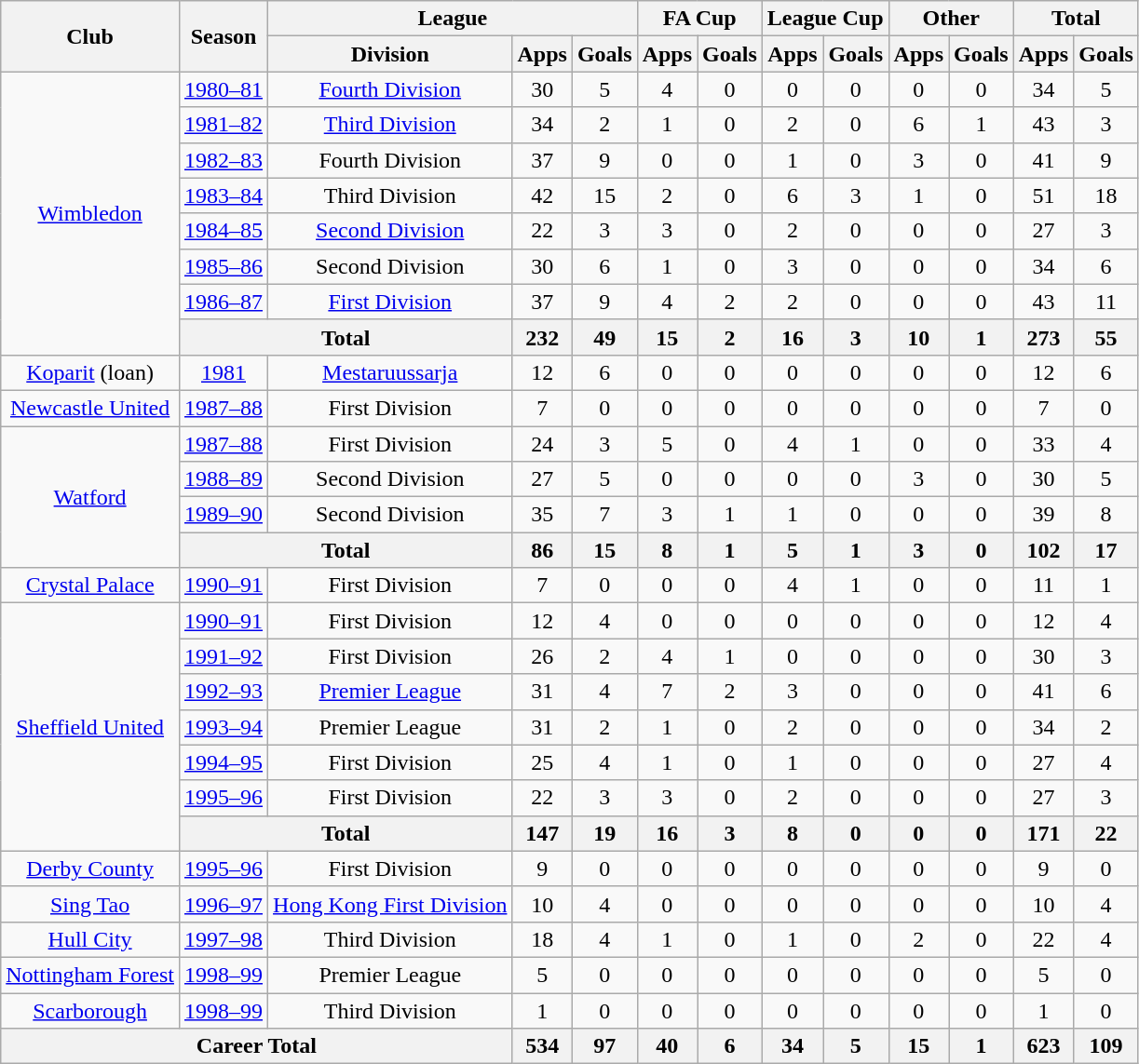<table class="wikitable" style="text-align: center;">
<tr>
<th rowspan="2">Club</th>
<th rowspan="2">Season</th>
<th colspan="3">League</th>
<th colspan="2">FA Cup</th>
<th colspan="2">League Cup</th>
<th colspan="2">Other</th>
<th colspan="2">Total</th>
</tr>
<tr>
<th>Division</th>
<th>Apps</th>
<th>Goals</th>
<th>Apps</th>
<th>Goals</th>
<th>Apps</th>
<th>Goals</th>
<th>Apps</th>
<th>Goals</th>
<th>Apps</th>
<th>Goals</th>
</tr>
<tr>
<td rowspan="8"><a href='#'>Wimbledon</a></td>
<td><a href='#'>1980–81</a></td>
<td><a href='#'>Fourth Division</a></td>
<td>30</td>
<td>5</td>
<td>4</td>
<td>0</td>
<td>0</td>
<td>0</td>
<td>0</td>
<td>0</td>
<td>34</td>
<td>5</td>
</tr>
<tr>
<td><a href='#'>1981–82</a></td>
<td><a href='#'>Third Division</a></td>
<td>34</td>
<td>2</td>
<td>1</td>
<td>0</td>
<td>2</td>
<td>0</td>
<td>6</td>
<td>1</td>
<td>43</td>
<td>3</td>
</tr>
<tr>
<td><a href='#'>1982–83</a></td>
<td>Fourth Division</td>
<td>37</td>
<td>9</td>
<td>0</td>
<td>0</td>
<td>1</td>
<td>0</td>
<td>3</td>
<td>0</td>
<td>41</td>
<td>9</td>
</tr>
<tr>
<td><a href='#'>1983–84</a></td>
<td>Third Division</td>
<td>42</td>
<td>15</td>
<td>2</td>
<td>0</td>
<td>6</td>
<td>3</td>
<td>1</td>
<td>0</td>
<td>51</td>
<td>18</td>
</tr>
<tr>
<td><a href='#'>1984–85</a></td>
<td><a href='#'>Second Division</a></td>
<td>22</td>
<td>3</td>
<td>3</td>
<td>0</td>
<td>2</td>
<td>0</td>
<td>0</td>
<td>0</td>
<td>27</td>
<td>3</td>
</tr>
<tr>
<td><a href='#'>1985–86</a></td>
<td>Second Division</td>
<td>30</td>
<td>6</td>
<td>1</td>
<td>0</td>
<td>3</td>
<td>0</td>
<td>0</td>
<td>0</td>
<td>34</td>
<td>6</td>
</tr>
<tr>
<td><a href='#'>1986–87</a></td>
<td><a href='#'>First Division</a></td>
<td>37</td>
<td>9</td>
<td>4</td>
<td>2</td>
<td>2</td>
<td>0</td>
<td>0</td>
<td>0</td>
<td>43</td>
<td>11</td>
</tr>
<tr>
<th colspan="2">Total</th>
<th>232</th>
<th>49</th>
<th>15</th>
<th>2</th>
<th>16</th>
<th>3</th>
<th>10</th>
<th>1</th>
<th>273</th>
<th>55</th>
</tr>
<tr>
<td><a href='#'>Koparit</a> (loan)</td>
<td><a href='#'>1981</a></td>
<td><a href='#'>Mestaruussarja</a></td>
<td>12</td>
<td>6</td>
<td>0</td>
<td>0</td>
<td>0</td>
<td>0</td>
<td>0</td>
<td>0</td>
<td>12</td>
<td>6</td>
</tr>
<tr>
<td><a href='#'>Newcastle United</a></td>
<td><a href='#'>1987–88</a></td>
<td>First Division</td>
<td>7</td>
<td>0</td>
<td>0</td>
<td>0</td>
<td>0</td>
<td>0</td>
<td>0</td>
<td>0</td>
<td>7</td>
<td>0</td>
</tr>
<tr>
<td rowspan="4"><a href='#'>Watford</a></td>
<td><a href='#'>1987–88</a></td>
<td>First Division</td>
<td>24</td>
<td>3</td>
<td>5</td>
<td>0</td>
<td>4</td>
<td>1</td>
<td>0</td>
<td>0</td>
<td>33</td>
<td>4</td>
</tr>
<tr>
<td><a href='#'>1988–89</a></td>
<td>Second Division</td>
<td>27</td>
<td>5</td>
<td>0</td>
<td>0</td>
<td>0</td>
<td>0</td>
<td>3</td>
<td>0</td>
<td>30</td>
<td>5</td>
</tr>
<tr>
<td><a href='#'>1989–90</a></td>
<td>Second Division</td>
<td>35</td>
<td>7</td>
<td>3</td>
<td>1</td>
<td>1</td>
<td>0</td>
<td>0</td>
<td>0</td>
<td>39</td>
<td>8</td>
</tr>
<tr>
<th colspan="2">Total</th>
<th>86</th>
<th>15</th>
<th>8</th>
<th>1</th>
<th>5</th>
<th>1</th>
<th>3</th>
<th>0</th>
<th>102</th>
<th>17</th>
</tr>
<tr>
<td><a href='#'>Crystal Palace</a></td>
<td><a href='#'>1990–91</a></td>
<td>First Division</td>
<td>7</td>
<td>0</td>
<td>0</td>
<td>0</td>
<td>4</td>
<td>1</td>
<td>0</td>
<td>0</td>
<td>11</td>
<td>1</td>
</tr>
<tr>
<td rowspan="7"><a href='#'>Sheffield United</a></td>
<td><a href='#'>1990–91</a></td>
<td>First Division</td>
<td>12</td>
<td>4</td>
<td>0</td>
<td>0</td>
<td>0</td>
<td>0</td>
<td>0</td>
<td>0</td>
<td>12</td>
<td>4</td>
</tr>
<tr>
<td><a href='#'>1991–92</a></td>
<td>First Division</td>
<td>26</td>
<td>2</td>
<td>4</td>
<td>1</td>
<td>0</td>
<td>0</td>
<td>0</td>
<td>0</td>
<td>30</td>
<td>3</td>
</tr>
<tr>
<td><a href='#'>1992–93</a></td>
<td><a href='#'>Premier League</a></td>
<td>31</td>
<td>4</td>
<td>7</td>
<td>2</td>
<td>3</td>
<td>0</td>
<td>0</td>
<td>0</td>
<td>41</td>
<td>6</td>
</tr>
<tr>
<td><a href='#'>1993–94</a></td>
<td>Premier League</td>
<td>31</td>
<td>2</td>
<td>1</td>
<td>0</td>
<td>2</td>
<td>0</td>
<td>0</td>
<td>0</td>
<td>34</td>
<td>2</td>
</tr>
<tr>
<td><a href='#'>1994–95</a></td>
<td>First Division</td>
<td>25</td>
<td>4</td>
<td>1</td>
<td>0</td>
<td>1</td>
<td>0</td>
<td>0</td>
<td>0</td>
<td>27</td>
<td>4</td>
</tr>
<tr>
<td><a href='#'>1995–96</a></td>
<td>First Division</td>
<td>22</td>
<td>3</td>
<td>3</td>
<td>0</td>
<td>2</td>
<td>0</td>
<td>0</td>
<td>0</td>
<td>27</td>
<td>3</td>
</tr>
<tr>
<th colspan="2">Total</th>
<th>147</th>
<th>19</th>
<th>16</th>
<th>3</th>
<th>8</th>
<th>0</th>
<th>0</th>
<th>0</th>
<th>171</th>
<th>22</th>
</tr>
<tr>
<td><a href='#'>Derby County</a></td>
<td><a href='#'>1995–96</a></td>
<td>First Division</td>
<td>9</td>
<td>0</td>
<td>0</td>
<td>0</td>
<td>0</td>
<td>0</td>
<td>0</td>
<td>0</td>
<td>9</td>
<td>0</td>
</tr>
<tr>
<td><a href='#'>Sing Tao</a></td>
<td><a href='#'>1996–97</a></td>
<td><a href='#'>Hong Kong First Division</a></td>
<td>10</td>
<td>4</td>
<td>0</td>
<td>0</td>
<td>0</td>
<td>0</td>
<td>0</td>
<td>0</td>
<td>10</td>
<td>4</td>
</tr>
<tr>
<td><a href='#'>Hull City</a></td>
<td><a href='#'>1997–98</a></td>
<td>Third Division</td>
<td>18</td>
<td>4</td>
<td>1</td>
<td>0</td>
<td>1</td>
<td>0</td>
<td>2</td>
<td>0</td>
<td>22</td>
<td>4</td>
</tr>
<tr>
<td><a href='#'>Nottingham Forest</a></td>
<td><a href='#'>1998–99</a></td>
<td>Premier League</td>
<td>5</td>
<td>0</td>
<td>0</td>
<td>0</td>
<td>0</td>
<td>0</td>
<td>0</td>
<td>0</td>
<td>5</td>
<td>0</td>
</tr>
<tr>
<td><a href='#'>Scarborough</a></td>
<td><a href='#'>1998–99</a></td>
<td>Third Division</td>
<td>1</td>
<td>0</td>
<td>0</td>
<td>0</td>
<td>0</td>
<td>0</td>
<td>0</td>
<td>0</td>
<td>1</td>
<td>0</td>
</tr>
<tr>
<th colspan="3">Career Total</th>
<th>534</th>
<th>97</th>
<th>40</th>
<th>6</th>
<th>34</th>
<th>5</th>
<th>15</th>
<th>1</th>
<th>623</th>
<th>109</th>
</tr>
</table>
